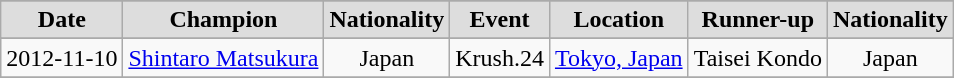<table class="wikitable" style="text-align:center">
<tr>
</tr>
<tr bgcolor="#dddddd">
<td><strong>Date</strong></td>
<td><strong>Champion</strong></td>
<td><strong>Nationality</strong></td>
<td><strong>Event</strong></td>
<td><strong>Location</strong></td>
<td><strong>Runner-up</strong></td>
<td><strong>Nationality</strong></td>
</tr>
<tr>
</tr>
<tr>
<td>2012-11-10</td>
<td><a href='#'>Shintaro Matsukura</a></td>
<td> Japan</td>
<td>Krush.24</td>
<td><a href='#'>Tokyo, Japan</a></td>
<td>Taisei Kondo</td>
<td> Japan</td>
</tr>
<tr>
</tr>
</table>
